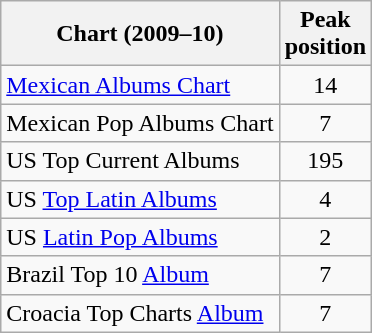<table class="wikitable sortable">
<tr>
<th>Chart (2009–10)</th>
<th>Peak<br>position</th>
</tr>
<tr>
<td><a href='#'>Mexican Albums Chart</a></td>
<td align="center">14</td>
</tr>
<tr>
<td>Mexican Pop Albums Chart</td>
<td align="center">7</td>
</tr>
<tr>
<td>US Top Current Albums</td>
<td align="center">195</td>
</tr>
<tr>
<td>US <a href='#'>Top Latin Albums</a></td>
<td style="text-align:center;">4</td>
</tr>
<tr>
<td>US <a href='#'>Latin Pop Albums</a></td>
<td style="text-align:center;">2</td>
</tr>
<tr>
<td>Brazil Top 10 <a href='#'>Album</a></td>
<td style="text-align:center;">7</td>
</tr>
<tr>
<td>Croacia Top Charts <a href='#'>Album</a></td>
<td style="text-align:center;">7</td>
</tr>
</table>
